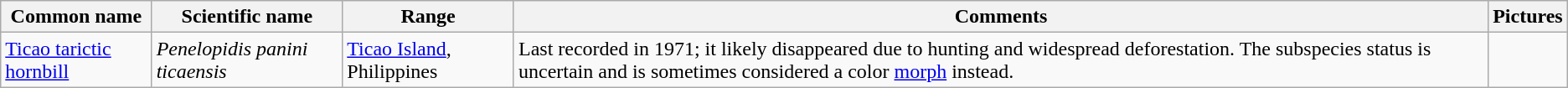<table class="wikitable">
<tr>
<th>Common name</th>
<th>Scientific name</th>
<th>Range</th>
<th class="unsortable">Comments</th>
<th class="unsortable">Pictures</th>
</tr>
<tr>
<td><a href='#'>Ticao tarictic hornbill</a></td>
<td><em>Penelopidis panini ticaensis</em></td>
<td><a href='#'>Ticao Island</a>, Philippines</td>
<td>Last recorded in 1971; it likely disappeared due to hunting and widespread deforestation. The subspecies status is uncertain and is sometimes considered a color <a href='#'>morph</a> instead.</td>
<td></td>
</tr>
</table>
